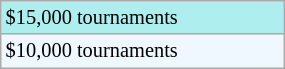<table class="wikitable"  style="font-size:85%; width:15%;">
<tr style="background:#afeeee;">
<td>$15,000 tournaments</td>
</tr>
<tr style="background:#f0f8ff;">
<td>$10,000 tournaments</td>
</tr>
</table>
